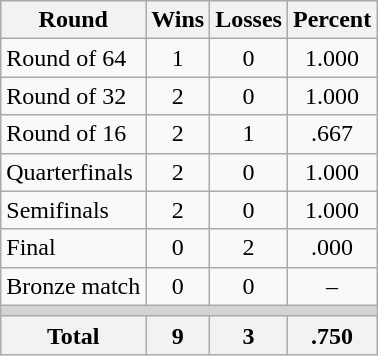<table class=wikitable>
<tr>
<th>Round</th>
<th>Wins</th>
<th>Losses</th>
<th>Percent</th>
</tr>
<tr align=center>
<td align=left>Round of 64</td>
<td>1</td>
<td>0</td>
<td>1.000</td>
</tr>
<tr align=center>
<td align=left>Round of 32</td>
<td>2</td>
<td>0</td>
<td>1.000</td>
</tr>
<tr align=center>
<td align=left>Round of 16</td>
<td>2</td>
<td>1</td>
<td>.667</td>
</tr>
<tr align=center>
<td align=left>Quarterfinals</td>
<td>2</td>
<td>0</td>
<td>1.000</td>
</tr>
<tr align=center>
<td align=left>Semifinals</td>
<td>2</td>
<td>0</td>
<td>1.000</td>
</tr>
<tr align=center>
<td align=left>Final</td>
<td>0</td>
<td>2</td>
<td>.000</td>
</tr>
<tr align=center>
<td align=left>Bronze match</td>
<td>0</td>
<td>0</td>
<td>–</td>
</tr>
<tr>
<td colspan=4 bgcolor=lightgray></td>
</tr>
<tr>
<th>Total</th>
<th>9</th>
<th>3</th>
<th>.750</th>
</tr>
</table>
